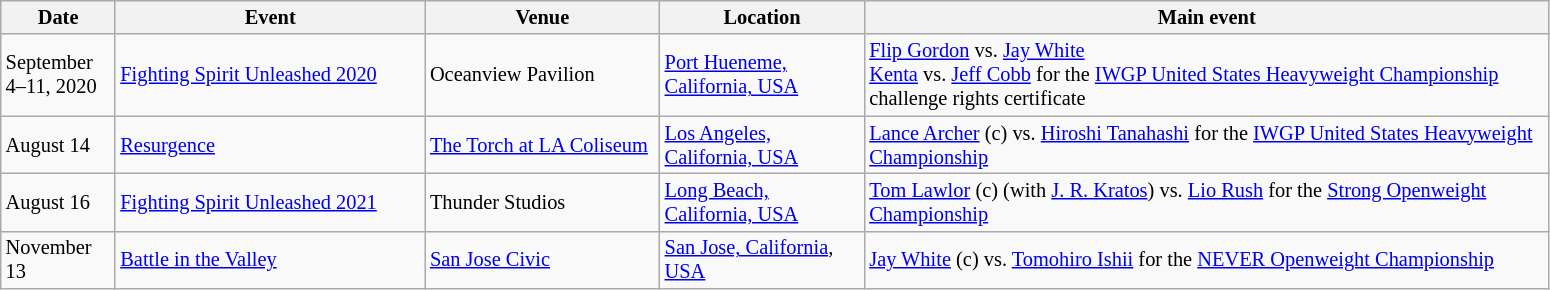<table class="sortable wikitable succession-box" style="font-size:85%; font-size:85%">
<tr>
<th scope="col" width="70">Date</th>
<th scope="col" width="200">Event</th>
<th scope="col" width="150">Venue</th>
<th scope="col" width="130">Location</th>
<th scope="col" width="450">Main event</th>
</tr>
<tr>
<td>September 4–11, 2020</td>
<td><a href='#'>Fighting Spirit Unleashed 2020</a></td>
<td>Oceanview Pavilion</td>
<td><a href='#'>Port Hueneme, California, USA</a></td>
<td><a href='#'>Flip Gordon</a> vs. <a href='#'>Jay White</a><br><a href='#'>Kenta</a> vs. <a href='#'>Jeff Cobb</a> for the <a href='#'>IWGP United States Heavyweight Championship</a> challenge rights certificate</td>
</tr>
<tr>
<td>August 14</td>
<td><a href='#'>Resurgence</a></td>
<td><a href='#'>The Torch at LA Coliseum</a></td>
<td><a href='#'>Los Angeles, California, USA</a></td>
<td><a href='#'>Lance Archer</a> (c) vs. <a href='#'>Hiroshi Tanahashi</a> for the <a href='#'>IWGP United States Heavyweight Championship</a></td>
</tr>
<tr>
<td>August 16</td>
<td><a href='#'>Fighting Spirit Unleashed 2021</a></td>
<td>Thunder Studios</td>
<td><a href='#'>Long Beach, California, USA</a></td>
<td><a href='#'>Tom Lawlor</a> (c) (with <a href='#'>J. R. Kratos</a>) vs. <a href='#'>Lio Rush</a> for the <a href='#'>Strong Openweight Championship</a></td>
</tr>
<tr>
<td>November 13</td>
<td><a href='#'>Battle in the Valley</a></td>
<td><a href='#'>San Jose Civic</a></td>
<td><a href='#'>San Jose, California</a>, <a href='#'>USA</a></td>
<td><a href='#'>Jay White</a> (c) vs. <a href='#'>Tomohiro Ishii</a> for the <a href='#'>NEVER Openweight Championship</a></td>
</tr>
</table>
